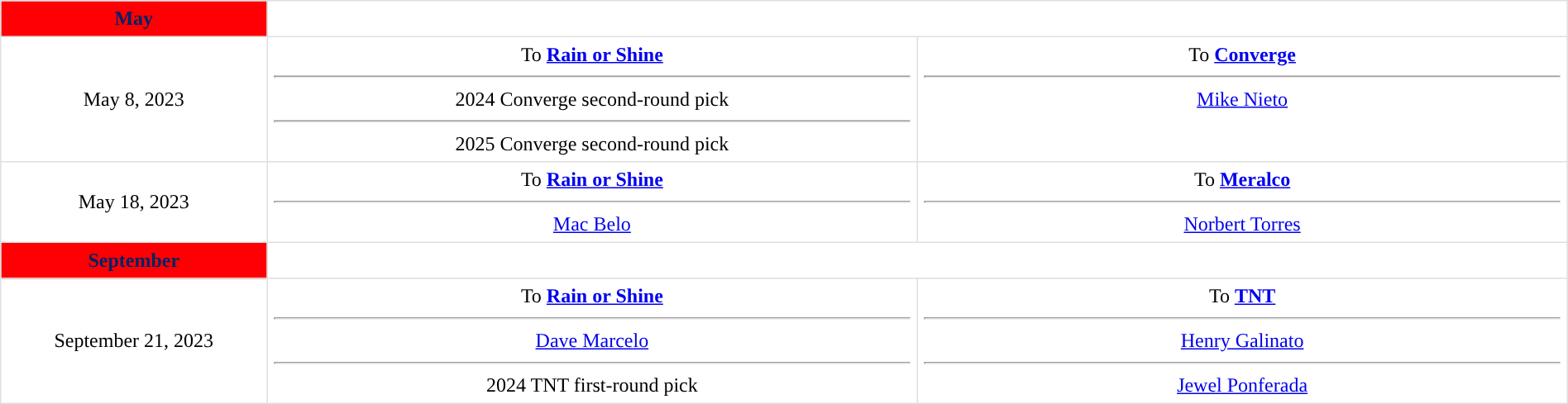<table border=1 style="border-collapse:collapse; text-align: center; width: 100%" bordercolor="#DFDFDF"  cellpadding="5">
<tr bgcolor="eeeeee">
<th style="background:#FE0003; color:#002366; ">May</th>
</tr>
<tr>
<td style="width:12%">May 8, 2023</td>
<td style="width:29.3%" valign="top">To <strong><a href='#'>Rain or Shine</a></strong><hr>2024 Converge second-round pick<hr>2025 Converge second-round pick</td>
<td style="width:29.3%" valign="top">To <strong><a href='#'>Converge</a></strong><hr><a href='#'>Mike Nieto</a></td>
</tr>
<tr>
<td style="width:12%">May 18, 2023</td>
<td style="width:29.3%" valign="top">To <strong><a href='#'>Rain or Shine</a></strong><hr><a href='#'>Mac Belo</a></td>
<td style="width:29.3%" valign="top">To <strong><a href='#'>Meralco</a></strong><hr><a href='#'>Norbert Torres</a></td>
</tr>
<tr>
<th style="background:#FE0003; color:#002366; ">September</th>
</tr>
<tr>
<td style="width:12%">September 21, 2023</td>
<td style="width:29.3%" valign="top">To <strong><a href='#'>Rain or Shine</a></strong><hr><a href='#'>Dave Marcelo</a><hr>2024 TNT first-round pick</td>
<td style="width:29.3%" valign="top">To <strong><a href='#'>TNT</a></strong><hr><a href='#'>Henry Galinato</a><hr><a href='#'>Jewel Ponferada</a></td>
</tr>
</table>
